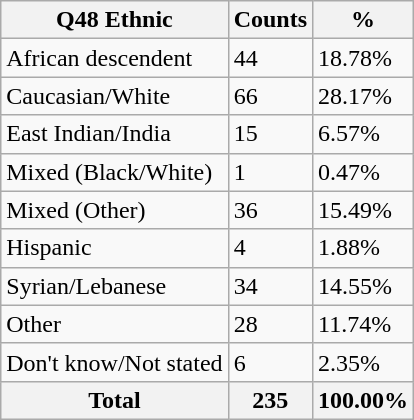<table class="wikitable sortable">
<tr>
<th>Q48 Ethnic</th>
<th>Counts</th>
<th>%</th>
</tr>
<tr>
<td>African descendent</td>
<td>44</td>
<td>18.78%</td>
</tr>
<tr>
<td>Caucasian/White</td>
<td>66</td>
<td>28.17%</td>
</tr>
<tr>
<td>East Indian/India</td>
<td>15</td>
<td>6.57%</td>
</tr>
<tr>
<td>Mixed (Black/White)</td>
<td>1</td>
<td>0.47%</td>
</tr>
<tr>
<td>Mixed (Other)</td>
<td>36</td>
<td>15.49%</td>
</tr>
<tr>
<td>Hispanic</td>
<td>4</td>
<td>1.88%</td>
</tr>
<tr>
<td>Syrian/Lebanese</td>
<td>34</td>
<td>14.55%</td>
</tr>
<tr>
<td>Other</td>
<td>28</td>
<td>11.74%</td>
</tr>
<tr>
<td>Don't know/Not stated</td>
<td>6</td>
<td>2.35%</td>
</tr>
<tr>
<th>Total</th>
<th>235</th>
<th>100.00%</th>
</tr>
</table>
